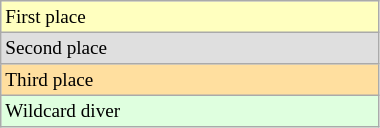<table class=wikitable style=font-size:80%;width:20%>
<tr bgcolor=#FFFFBF>
<td>First place</td>
</tr>
<tr bgcolor=#DFDFDF>
<td>Second place</td>
</tr>
<tr bgcolor=#FFDF9F>
<td>Third place</td>
</tr>
<tr bgcolor=#dfffdf>
<td>Wildcard diver</td>
</tr>
</table>
